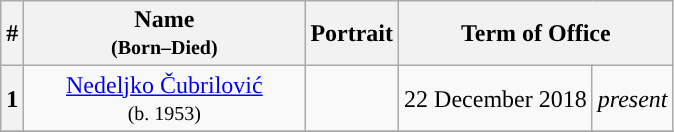<table class="wikitable" style="text-align:center">
<tr ->
<th>#</th>
<th width=180>Name<br><small>(Born–Died)</small></th>
<th>Portrait</th>
<th colspan=2>Term of Office</th>
</tr>
<tr ->
<th align=center style="background: ">1</th>
<td><a href='#'>Nedeljko Čubrilović</a><br><small>(b. 1953)</small></td>
<td></td>
<td>22 December 2018</td>
<td><em>present</em></td>
</tr>
<tr ->
</tr>
</table>
